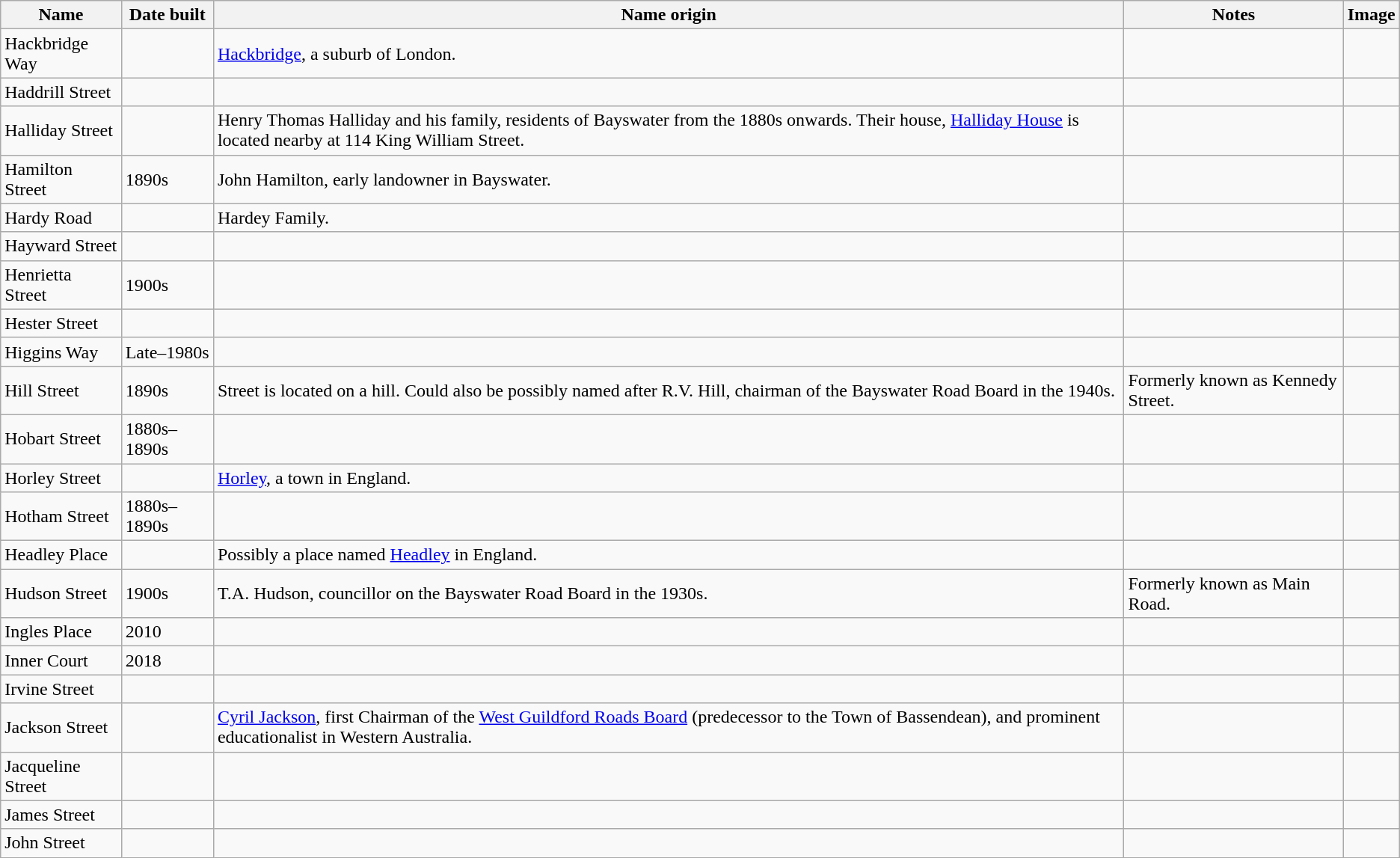<table class="wikitable">
<tr>
<th>Name</th>
<th>Date built</th>
<th>Name origin</th>
<th>Notes</th>
<th>Image</th>
</tr>
<tr>
<td>Hackbridge Way</td>
<td></td>
<td><a href='#'>Hackbridge</a>, a suburb of London.</td>
<td></td>
<td></td>
</tr>
<tr>
<td>Haddrill Street</td>
<td></td>
<td></td>
<td></td>
<td></td>
</tr>
<tr>
<td>Halliday Street</td>
<td></td>
<td>Henry Thomas Halliday and his family, residents of Bayswater from the 1880s onwards. Their house, <a href='#'>Halliday House</a> is located nearby at 114 King William Street.</td>
<td></td>
<td></td>
</tr>
<tr>
<td>Hamilton Street</td>
<td>1890s</td>
<td>John Hamilton, early landowner in Bayswater.</td>
<td></td>
<td></td>
</tr>
<tr>
<td>Hardy Road</td>
<td></td>
<td>Hardey Family.</td>
<td></td>
<td></td>
</tr>
<tr>
<td>Hayward Street</td>
<td></td>
<td></td>
<td></td>
<td></td>
</tr>
<tr>
<td>Henrietta Street</td>
<td>1900s</td>
<td></td>
<td></td>
<td></td>
</tr>
<tr>
<td>Hester Street</td>
<td></td>
<td></td>
<td></td>
<td></td>
</tr>
<tr>
<td>Higgins Way</td>
<td>Late–1980s</td>
<td></td>
<td></td>
<td></td>
</tr>
<tr>
<td>Hill Street</td>
<td>1890s</td>
<td>Street is located on a hill. Could also be possibly named after R.V. Hill, chairman of the Bayswater Road Board in the 1940s.</td>
<td>Formerly known as Kennedy Street.</td>
<td></td>
</tr>
<tr>
<td>Hobart Street</td>
<td>1880s–1890s</td>
<td></td>
<td></td>
<td></td>
</tr>
<tr>
<td>Horley Street</td>
<td></td>
<td><a href='#'>Horley</a>, a town in England.</td>
<td></td>
<td></td>
</tr>
<tr>
<td>Hotham Street</td>
<td>1880s–1890s</td>
<td></td>
<td></td>
<td></td>
</tr>
<tr>
<td>Headley Place</td>
<td></td>
<td>Possibly a place named <a href='#'>Headley</a> in England.</td>
<td></td>
<td></td>
</tr>
<tr>
<td>Hudson Street</td>
<td>1900s</td>
<td>T.A. Hudson, councillor on the Bayswater Road Board in the 1930s.</td>
<td>Formerly known as Main Road.</td>
<td></td>
</tr>
<tr>
<td>Ingles Place</td>
<td>2010</td>
<td></td>
<td></td>
<td></td>
</tr>
<tr>
<td>Inner Court</td>
<td>2018</td>
<td></td>
<td></td>
<td></td>
</tr>
<tr>
<td>Irvine Street</td>
<td></td>
<td></td>
<td></td>
<td></td>
</tr>
<tr>
<td>Jackson Street</td>
<td></td>
<td><a href='#'>Cyril Jackson</a>, first Chairman of the <a href='#'>West Guildford Roads Board</a> (predecessor to the Town of Bassendean), and prominent educationalist in Western Australia.</td>
<td></td>
<td></td>
</tr>
<tr>
<td>Jacqueline Street</td>
<td></td>
<td></td>
<td></td>
<td></td>
</tr>
<tr>
<td>James Street</td>
<td></td>
<td></td>
<td></td>
<td></td>
</tr>
<tr>
<td>John Street</td>
<td></td>
<td></td>
<td></td>
<td></td>
</tr>
</table>
